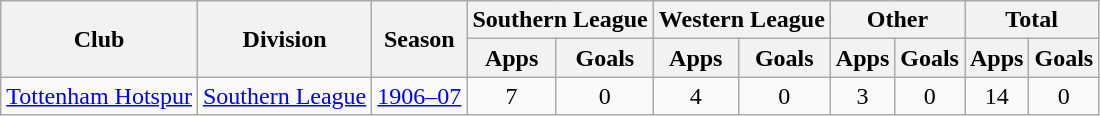<table class="wikitable" style="text-align:center">
<tr>
<th rowspan="2">Club</th>
<th rowspan="2">Division</th>
<th rowspan="2">Season</th>
<th colspan="2">Southern League</th>
<th colspan="2">Western League</th>
<th colspan="2">Other</th>
<th colspan="2">Total</th>
</tr>
<tr>
<th>Apps</th>
<th>Goals</th>
<th>Apps</th>
<th>Goals</th>
<th>Apps</th>
<th>Goals</th>
<th>Apps</th>
<th>Goals</th>
</tr>
<tr>
<td><a href='#'>Tottenham Hotspur</a></td>
<td><a href='#'>Southern League</a></td>
<td><a href='#'>1906–07</a></td>
<td>7</td>
<td>0</td>
<td>4</td>
<td>0</td>
<td>3</td>
<td>0</td>
<td>14</td>
<td>0</td>
</tr>
</table>
